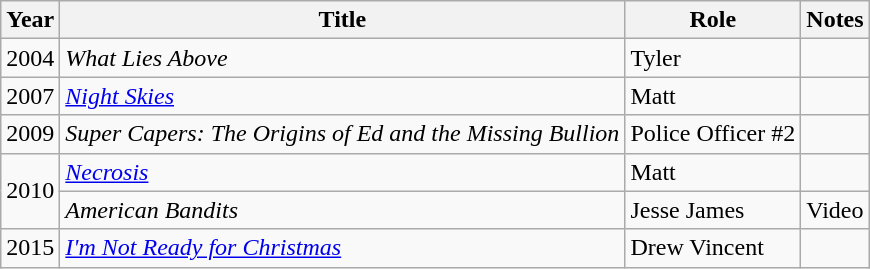<table class="wikitable sortable">
<tr>
<th>Year</th>
<th>Title</th>
<th>Role</th>
<th class="unsortable">Notes</th>
</tr>
<tr>
<td>2004</td>
<td><em>What Lies Above</em></td>
<td>Tyler</td>
<td></td>
</tr>
<tr>
<td>2007</td>
<td><em><a href='#'>Night Skies</a></em></td>
<td>Matt</td>
<td></td>
</tr>
<tr>
<td>2009</td>
<td><em>Super Capers: The Origins of Ed and the Missing Bullion </em></td>
<td>Police Officer #2</td>
<td></td>
</tr>
<tr>
<td rowspan=2>2010</td>
<td><em><a href='#'>Necrosis</a></em></td>
<td>Matt</td>
<td></td>
</tr>
<tr>
<td><em>American Bandits</em></td>
<td>Jesse James</td>
<td>Video</td>
</tr>
<tr>
<td>2015</td>
<td><em><a href='#'>I'm Not Ready for Christmas</a></em></td>
<td>Drew Vincent</td>
</tr>
</table>
